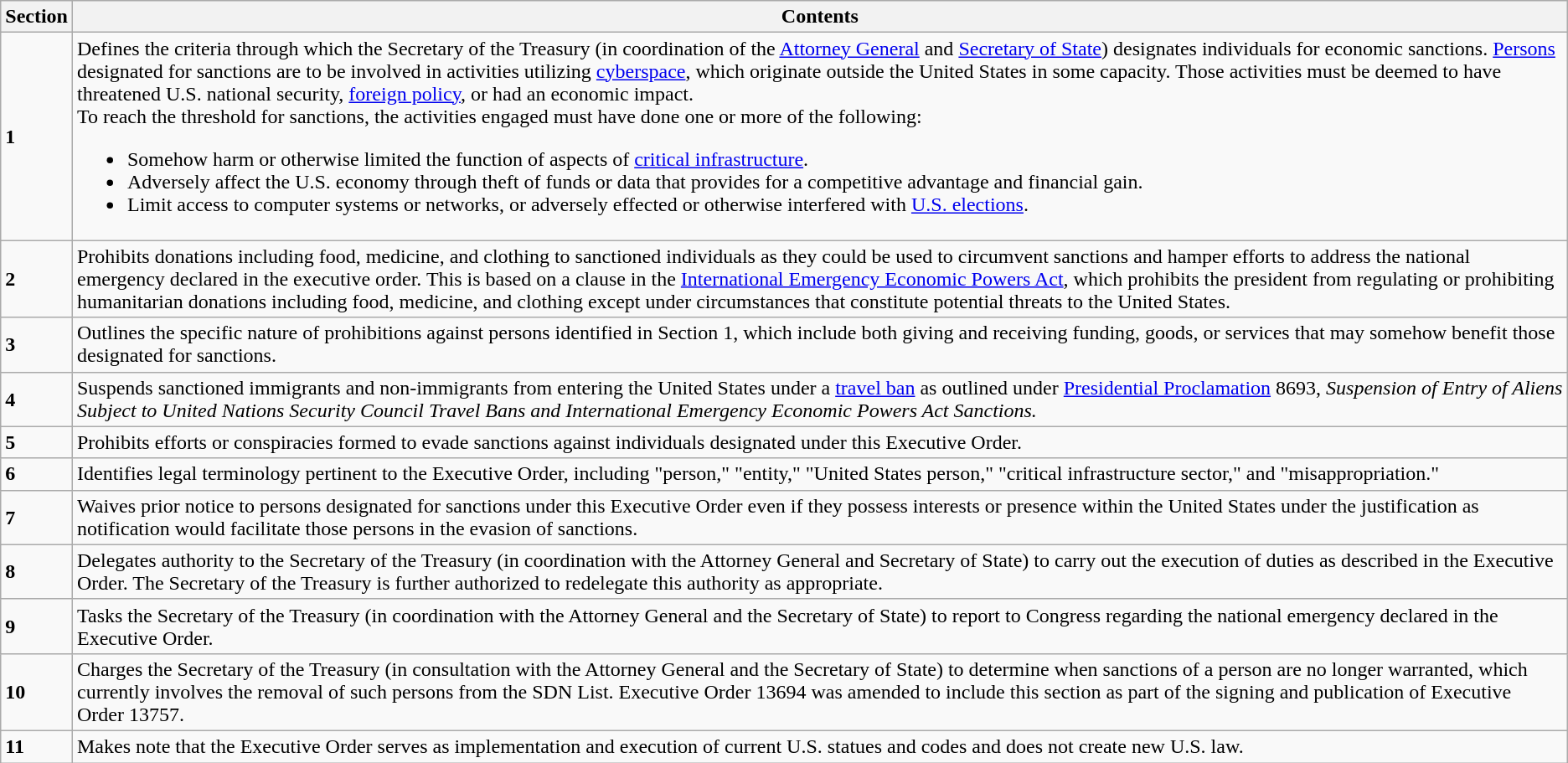<table class="wikitable">
<tr>
<th>Section</th>
<th>Contents</th>
</tr>
<tr>
<td><strong>1</strong></td>
<td>Defines the criteria through which the Secretary of the Treasury (in coordination of the <a href='#'>Attorney General</a> and <a href='#'>Secretary of State</a>) designates individuals for economic sanctions. <a href='#'>Persons</a> designated for sanctions are to be involved in activities utilizing <a href='#'>cyberspace</a>, which originate outside the United States in some capacity. Those activities must be deemed to have threatened U.S. national security, <a href='#'>foreign policy</a>, or had an economic impact.<br>To reach the threshold for sanctions, the activities engaged must have done one or more of the following:<ul><li>Somehow harm or otherwise limited the function of aspects of <a href='#'>critical infrastructure</a>.</li><li>Adversely affect the U.S. economy through theft of funds or data that provides for a competitive advantage and financial gain.</li><li>Limit access to computer systems or networks, or adversely effected or otherwise interfered with <a href='#'>U.S. elections</a>.</li></ul></td>
</tr>
<tr>
<td><strong>2</strong></td>
<td>Prohibits donations including food, medicine, and clothing to sanctioned individuals as they could be used to circumvent sanctions and hamper efforts to address the national emergency declared in the executive order. This is based on a clause in the <a href='#'>International Emergency Economic Powers Act</a>, which prohibits the president from regulating or prohibiting humanitarian donations including food, medicine, and clothing except under circumstances that constitute potential threats to the United States.</td>
</tr>
<tr>
<td><strong>3</strong></td>
<td>Outlines the specific nature of prohibitions against persons identified in Section 1, which include both giving and receiving funding, goods, or services that may somehow benefit those designated for sanctions.</td>
</tr>
<tr>
<td><strong>4</strong></td>
<td>Suspends sanctioned immigrants and non-immigrants from entering the United States under a <a href='#'>travel ban</a> as outlined under <a href='#'>Presidential Proclamation</a> 8693, <em>Suspension of Entry of Aliens Subject to United Nations Security Council Travel Bans and International Emergency Economic Powers Act Sanctions.</em></td>
</tr>
<tr>
<td><strong>5</strong></td>
<td>Prohibits efforts or conspiracies formed to evade sanctions against individuals designated under this Executive Order.</td>
</tr>
<tr>
<td><strong>6</strong></td>
<td>Identifies legal terminology pertinent to the Executive Order, including "person," "entity," "United States person," "critical infrastructure sector," and "misappropriation."</td>
</tr>
<tr>
<td><strong>7</strong></td>
<td>Waives prior notice to persons designated for sanctions under this Executive Order even if they possess interests or presence within the United States under the justification as notification would facilitate those persons in the evasion of sanctions.</td>
</tr>
<tr>
<td><strong>8</strong></td>
<td>Delegates authority to the Secretary of the Treasury (in coordination with the Attorney General and Secretary of State) to carry out the execution of duties as described in the Executive Order. The Secretary of the Treasury is further authorized to redelegate this authority as appropriate.</td>
</tr>
<tr>
<td><strong>9</strong></td>
<td>Tasks the Secretary of the Treasury (in coordination with the Attorney General and the Secretary of State) to report to Congress regarding the national emergency declared in the Executive Order.</td>
</tr>
<tr>
<td><strong>10</strong></td>
<td>Charges the Secretary of the Treasury (in consultation with the Attorney General and the Secretary of State) to determine when sanctions of a person are no longer warranted, which currently involves the removal of such persons from the SDN List. Executive Order 13694 was amended to include this section as part of the signing and publication of Executive Order 13757.</td>
</tr>
<tr>
<td><strong>11</strong></td>
<td>Makes note that the Executive Order serves as implementation and execution of current U.S. statues and codes and does not create new U.S. law.</td>
</tr>
</table>
